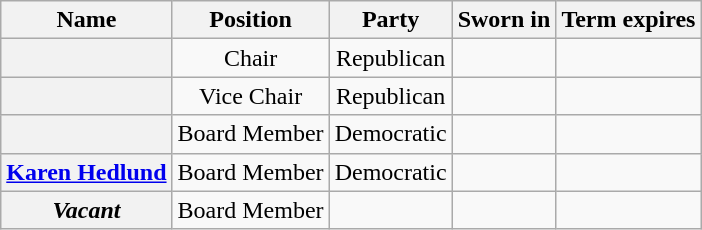<table class="wikitable sortable plainrowheaders" style="text-align:center">
<tr>
<th scope="col" "width:20%">Name</th>
<th scope="col" "width:15%">Position</th>
<th scope="col" "width:15%">Party</th>
<th scope="col" "width:25%">Sworn in</th>
<th scope="col" "width:25%">Term expires</th>
</tr>
<tr>
<th scope="row" style="text-align:center;"></th>
<td>Chair</td>
<td>Republican</td>
<td></td>
<td></td>
</tr>
<tr>
<th scope="row" style="text-align:center;"></th>
<td>Vice Chair</td>
<td>Republican</td>
<td></td>
<td></td>
</tr>
<tr>
<th scope="row" style="text-align:center;"></th>
<td>Board Member</td>
<td>Democratic</td>
<td></td>
<td></td>
</tr>
<tr>
<th scope="row" style="text-align:center;"><a href='#'>Karen Hedlund</a></th>
<td>Board Member</td>
<td>Democratic</td>
<td></td>
<td></td>
</tr>
<tr>
<th scope="row" style="text-align:center;"><em>Vacant</em></th>
<td>Board Member</td>
<td></td>
<td></td>
<td></td>
</tr>
</table>
